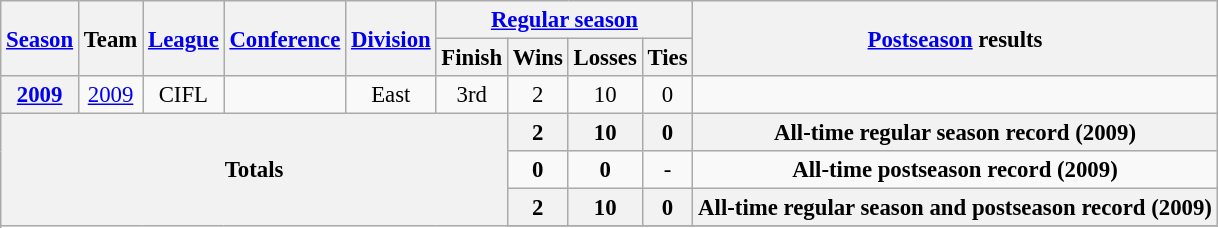<table class="wikitable" style="font-size: 95%">
<tr>
<th rowspan="2"><a href='#'>Season</a></th>
<th rowspan="2">Team</th>
<th rowspan="2"><a href='#'>League</a></th>
<th rowspan="2"><a href='#'>Conference</a></th>
<th rowspan="2"><a href='#'>Division</a></th>
<th colspan="4"><a href='#'>Regular season</a></th>
<th rowspan="2"><a href='#'>Postseason</a> results</th>
</tr>
<tr>
<th>Finish</th>
<th>Wins</th>
<th>Losses</th>
<th>Ties</th>
</tr>
<tr background:#fcc;">
<th style="text-align:center;"><a href='#'>2009</a></th>
<td style="text-align:center;"><a href='#'>2009</a></td>
<td style="text-align:center;">CIFL</td>
<td style="text-align:center;"></td>
<td style="text-align:center;">East</td>
<td style="text-align:center;">3rd</td>
<td style="text-align:center;">2</td>
<td style="text-align:center;">10</td>
<td style="text-align:center;">0</td>
<td></td>
</tr>
<tr>
<th style="text-align:center;" rowspan="5" colspan="6">Totals</th>
<th style="text-align:center;"><strong>2</strong></th>
<th style="text-align:center;"><strong>10</strong></th>
<th style="text-align:center;"><strong>0</strong></th>
<th style="text-align:center;" colspan="3"><strong>All-time regular season record (2009)</strong></th>
</tr>
<tr style="text-align:center;">
<td><strong>0</strong></td>
<td><strong>0</strong></td>
<td>-</td>
<td colspan="3"><strong>All-time postseason record (2009)</strong></td>
</tr>
<tr>
<th style="text-align:center;"><strong>2</strong></th>
<th style="text-align:center;"><strong>10</strong></th>
<th style="text-align:center;"><strong>0</strong></th>
<th style="text-align:center;" colspan="3"><strong>All-time regular season and postseason record (2009)</strong></th>
</tr>
<tr>
</tr>
</table>
